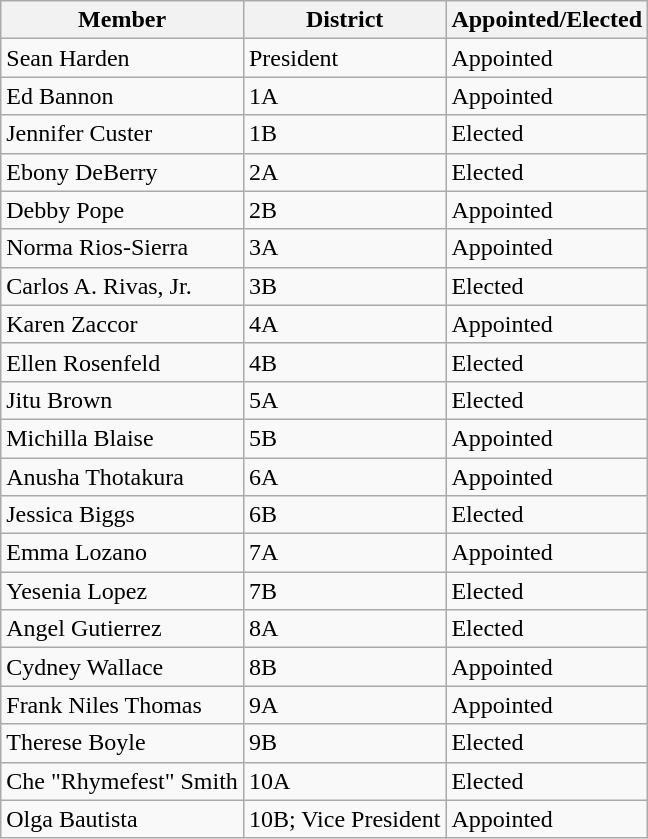<table class="wikitable">
<tr>
<th>Member</th>
<th>District</th>
<th>Appointed/Elected</th>
</tr>
<tr>
<td>Sean Harden</td>
<td>President</td>
<td>Appointed</td>
</tr>
<tr>
<td>Ed Bannon</td>
<td>1A</td>
<td>Appointed</td>
</tr>
<tr>
<td>Jennifer Custer</td>
<td>1B</td>
<td>Elected</td>
</tr>
<tr>
<td>Ebony DeBerry</td>
<td>2A</td>
<td>Elected</td>
</tr>
<tr>
<td>Debby Pope</td>
<td>2B</td>
<td>Appointed</td>
</tr>
<tr>
<td>Norma Rios-Sierra</td>
<td>3A</td>
<td>Appointed</td>
</tr>
<tr>
<td>Carlos A. Rivas, Jr.</td>
<td>3B</td>
<td>Elected</td>
</tr>
<tr>
<td>Karen Zaccor</td>
<td>4A</td>
<td>Appointed</td>
</tr>
<tr>
<td>Ellen Rosenfeld</td>
<td>4B</td>
<td>Elected</td>
</tr>
<tr>
<td>Jitu Brown</td>
<td>5A</td>
<td>Elected</td>
</tr>
<tr>
<td>Michilla Blaise</td>
<td>5B</td>
<td>Appointed</td>
</tr>
<tr>
<td>Anusha Thotakura</td>
<td>6A</td>
<td>Appointed</td>
</tr>
<tr>
<td>Jessica Biggs</td>
<td>6B</td>
<td>Elected</td>
</tr>
<tr>
<td>Emma Lozano</td>
<td>7A</td>
<td>Appointed</td>
</tr>
<tr>
<td>Yesenia Lopez</td>
<td>7B</td>
<td>Elected</td>
</tr>
<tr>
<td>Angel Gutierrez</td>
<td>8A</td>
<td>Elected</td>
</tr>
<tr>
<td>Cydney Wallace</td>
<td>8B</td>
<td>Appointed</td>
</tr>
<tr>
<td>Frank Niles Thomas</td>
<td>9A</td>
<td>Appointed</td>
</tr>
<tr>
<td>Therese Boyle</td>
<td>9B</td>
<td>Elected</td>
</tr>
<tr>
<td>Che "Rhymefest" Smith</td>
<td>10A</td>
<td>Elected</td>
</tr>
<tr>
<td>Olga Bautista</td>
<td>10B; Vice President</td>
<td>Appointed</td>
</tr>
</table>
